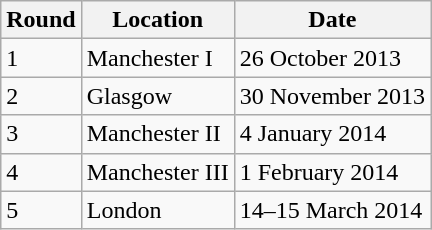<table class="wikitable">
<tr>
<th>Round</th>
<th>Location</th>
<th>Date</th>
</tr>
<tr>
<td>1</td>
<td>Manchester I</td>
<td>26 October 2013</td>
</tr>
<tr>
<td>2</td>
<td>Glasgow</td>
<td>30 November 2013</td>
</tr>
<tr>
<td>3</td>
<td>Manchester II</td>
<td>4 January 2014</td>
</tr>
<tr>
<td>4</td>
<td>Manchester III</td>
<td>1 February 2014</td>
</tr>
<tr>
<td>5</td>
<td>London</td>
<td>14–15 March 2014</td>
</tr>
</table>
